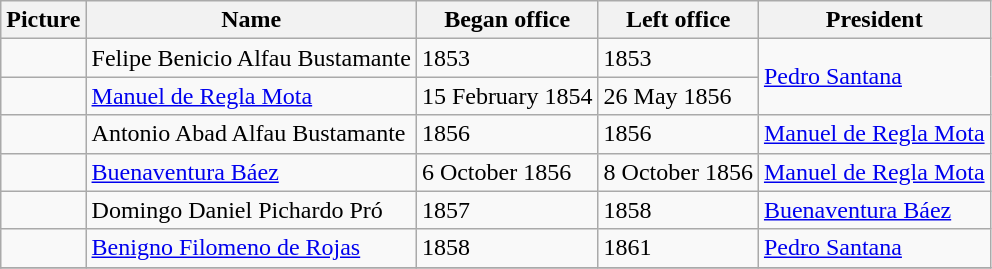<table class="wikitable">
<tr>
<th>Picture</th>
<th>Name</th>
<th>Began office</th>
<th>Left office</th>
<th>President</th>
</tr>
<tr>
<td></td>
<td>Felipe Benicio Alfau Bustamante</td>
<td>1853</td>
<td>1853</td>
<td rowspan=2><a href='#'>Pedro Santana</a></td>
</tr>
<tr>
<td></td>
<td><a href='#'>Manuel de Regla Mota</a></td>
<td>15 February 1854</td>
<td>26 May 1856</td>
</tr>
<tr>
<td></td>
<td>Antonio Abad Alfau Bustamante</td>
<td>1856</td>
<td>1856</td>
<td><a href='#'>Manuel de Regla Mota</a></td>
</tr>
<tr>
<td></td>
<td><a href='#'>Buenaventura Báez</a></td>
<td>6 October 1856</td>
<td>8 October 1856</td>
<td><a href='#'>Manuel de Regla Mota</a></td>
</tr>
<tr>
<td></td>
<td>Domingo Daniel Pichardo Pró</td>
<td>1857</td>
<td>1858</td>
<td><a href='#'>Buenaventura Báez</a></td>
</tr>
<tr>
<td></td>
<td><a href='#'>Benigno Filomeno de Rojas</a></td>
<td>1858</td>
<td>1861</td>
<td><a href='#'>Pedro Santana</a></td>
</tr>
<tr>
</tr>
</table>
